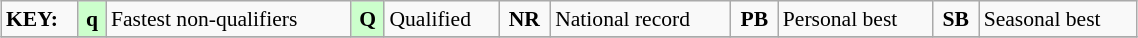<table class="wikitable" style="margin:0.5em auto; font-size:90%;position:relative;" width=60%>
<tr>
<td><strong>KEY:</strong></td>
<td bgcolor=ccffcc align=center><strong>q</strong></td>
<td>Fastest non-qualifiers</td>
<td bgcolor=ccffcc align=center><strong>Q</strong></td>
<td>Qualified</td>
<td align=center><strong>NR</strong></td>
<td>National record</td>
<td align=center><strong>PB</strong></td>
<td>Personal best</td>
<td align=center><strong>SB</strong></td>
<td>Seasonal best</td>
</tr>
<tr>
</tr>
</table>
